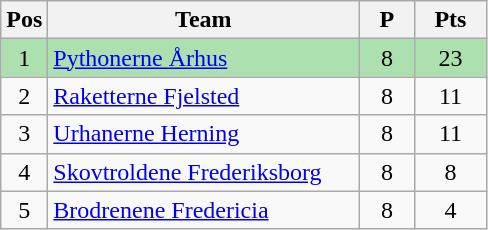<table class="wikitable" style="font-size: 100%">
<tr>
<th width=20>Pos</th>
<th width=200>Team</th>
<th width=30>P</th>
<th width=40>Pts</th>
</tr>
<tr align=center style="background:#ACE1AF;">
<td>1</td>
<td align="left"><a href='#'>Pythonerne Århus</a></td>
<td>8</td>
<td>23</td>
</tr>
<tr align=center>
<td>2</td>
<td align="left"><a href='#'>Raketterne Fjelsted</a></td>
<td>8</td>
<td>11</td>
</tr>
<tr align=center>
<td>3</td>
<td align="left"><a href='#'>Urhanerne Herning</a></td>
<td>8</td>
<td>11</td>
</tr>
<tr align=center>
<td>4</td>
<td align="left"><a href='#'>Skovtroldene Frederiksborg</a></td>
<td>8</td>
<td>8</td>
</tr>
<tr align=center>
<td>5</td>
<td align="left"><a href='#'>Brodrenene Fredericia</a></td>
<td>8</td>
<td>4</td>
</tr>
</table>
